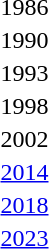<table>
<tr>
<td>1986</td>
<td></td>
<td></td>
<td><br></td>
</tr>
<tr>
<td>1990</td>
<td></td>
<td></td>
<td><br></td>
</tr>
<tr>
<td>1993</td>
<td></td>
<td></td>
<td><br></td>
</tr>
<tr>
<td>1998</td>
<td></td>
<td></td>
<td><br></td>
</tr>
<tr>
<td>2002</td>
<td></td>
<td></td>
<td><br></td>
</tr>
<tr>
<td><a href='#'>2014</a></td>
<td></td>
<td></td>
<td></td>
</tr>
<tr>
<td><a href='#'>2018</a></td>
<td></td>
<td></td>
<td></td>
</tr>
<tr>
<td><a href='#'>2023</a></td>
<td></td>
<td></td>
<td></td>
</tr>
<tr>
</tr>
</table>
